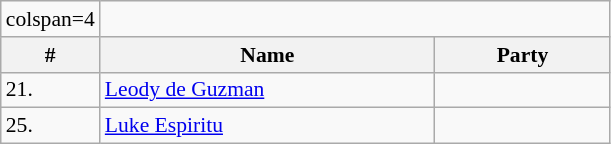<table class=wikitable style="font-size:90%">
<tr>
<td>colspan=4 </td>
</tr>
<tr>
<th>#</th>
<th width=55%>Name</th>
<th colspan=2 width=110px>Party</th>
</tr>
<tr>
<td>21.</td>
<td><a href='#'>Leody de Guzman</a></td>
<td></td>
</tr>
<tr>
<td>25.</td>
<td><a href='#'>Luke Espiritu</a></td>
<td></td>
</tr>
</table>
